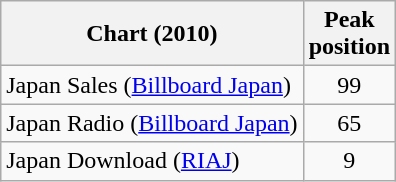<table class="wikitable sortable plainrowheaders">
<tr>
<th scope="col">Chart (2010)</th>
<th scope="col">Peak<br>position</th>
</tr>
<tr>
<td>Japan Sales (<a href='#'>Billboard Japan</a>)</td>
<td style="text-align:center;">99</td>
</tr>
<tr>
<td>Japan Radio (<a href='#'>Billboard Japan</a>)</td>
<td style="text-align:center;">65</td>
</tr>
<tr>
<td>Japan Download (<a href='#'>RIAJ</a>)</td>
<td style="text-align:center;">9</td>
</tr>
</table>
